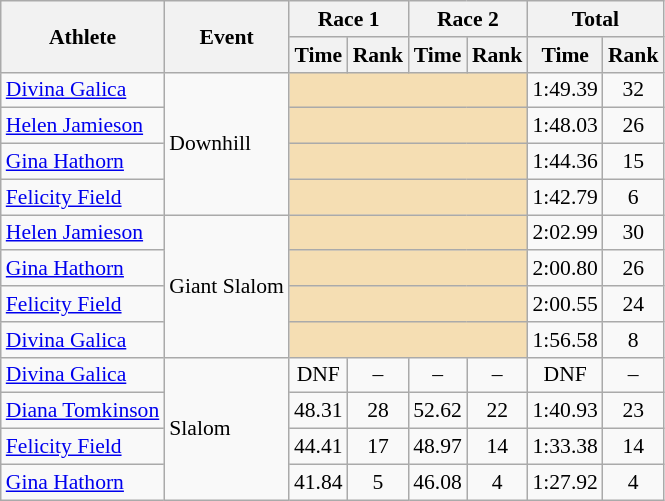<table class="wikitable" style="font-size:90%">
<tr>
<th rowspan="2">Athlete</th>
<th rowspan="2">Event</th>
<th colspan="2">Race 1</th>
<th colspan="2">Race 2</th>
<th colspan="2">Total</th>
</tr>
<tr>
<th>Time</th>
<th>Rank</th>
<th>Time</th>
<th>Rank</th>
<th>Time</th>
<th>Rank</th>
</tr>
<tr>
<td><a href='#'>Divina Galica</a></td>
<td rowspan="4">Downhill</td>
<td colspan="4" bgcolor="wheat"></td>
<td align="center">1:49.39</td>
<td align="center">32</td>
</tr>
<tr>
<td><a href='#'>Helen Jamieson</a></td>
<td colspan="4" bgcolor="wheat"></td>
<td align="center">1:48.03</td>
<td align="center">26</td>
</tr>
<tr>
<td><a href='#'>Gina Hathorn</a></td>
<td colspan="4" bgcolor="wheat"></td>
<td align="center">1:44.36</td>
<td align="center">15</td>
</tr>
<tr>
<td><a href='#'>Felicity Field</a></td>
<td colspan="4" bgcolor="wheat"></td>
<td align="center">1:42.79</td>
<td align="center">6</td>
</tr>
<tr>
<td><a href='#'>Helen Jamieson</a></td>
<td rowspan="4">Giant Slalom</td>
<td colspan="4" bgcolor="wheat"></td>
<td align="center">2:02.99</td>
<td align="center">30</td>
</tr>
<tr>
<td><a href='#'>Gina Hathorn</a></td>
<td colspan="4" bgcolor="wheat"></td>
<td align="center">2:00.80</td>
<td align="center">26</td>
</tr>
<tr>
<td><a href='#'>Felicity Field</a></td>
<td colspan="4" bgcolor="wheat"></td>
<td align="center">2:00.55</td>
<td align="center">24</td>
</tr>
<tr>
<td><a href='#'>Divina Galica</a></td>
<td colspan="4" bgcolor="wheat"></td>
<td align="center">1:56.58</td>
<td align="center">8</td>
</tr>
<tr>
<td><a href='#'>Divina Galica</a></td>
<td rowspan="4">Slalom</td>
<td align="center">DNF</td>
<td align="center">–</td>
<td align="center">–</td>
<td align="center">–</td>
<td align="center">DNF</td>
<td align="center">–</td>
</tr>
<tr>
<td><a href='#'>Diana Tomkinson</a></td>
<td align="center">48.31</td>
<td align="center">28</td>
<td align="center">52.62</td>
<td align="center">22</td>
<td align="center">1:40.93</td>
<td align="center">23</td>
</tr>
<tr>
<td><a href='#'>Felicity Field</a></td>
<td align="center">44.41</td>
<td align="center">17</td>
<td align="center">48.97</td>
<td align="center">14</td>
<td align="center">1:33.38</td>
<td align="center">14</td>
</tr>
<tr>
<td><a href='#'>Gina Hathorn</a></td>
<td align="center">41.84</td>
<td align="center">5</td>
<td align="center">46.08</td>
<td align="center">4</td>
<td align="center">1:27.92</td>
<td align="center">4</td>
</tr>
</table>
